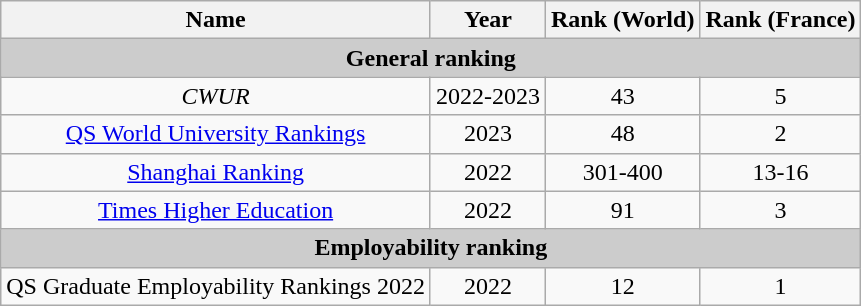<table class="wikitable centre sortable" style="text-align:center;">
<tr>
<th scope="col">Name</th>
<th scope="col">Year</th>
<th scope="col">Rank (World)</th>
<th scope="col">Rank (France)</th>
</tr>
<tr>
<td align=center colspan="4" style="background:#CCCCCC"><strong>General ranking</strong></td>
</tr>
<tr>
<td><em>CWUR</em></td>
<td>2022-2023</td>
<td>43</td>
<td>5</td>
</tr>
<tr>
<td><a href='#'>QS World University Rankings</a></td>
<td>2023</td>
<td>48</td>
<td>2</td>
</tr>
<tr>
<td><a href='#'>Shanghai Ranking</a></td>
<td>2022</td>
<td>301-400</td>
<td>13-16</td>
</tr>
<tr>
<td><a href='#'>Times Higher Education</a></td>
<td>2022</td>
<td>91</td>
<td>3</td>
</tr>
<tr>
<td align=center colspan="4" style="background:#CCCCCC"><strong>Employability ranking</strong></td>
</tr>
<tr>
<td>QS Graduate Employability Rankings 2022</td>
<td>2022</td>
<td>12</td>
<td>1</td>
</tr>
</table>
